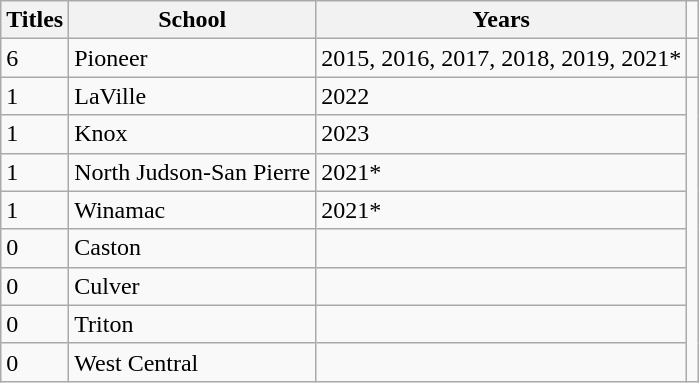<table class="wikitable">
<tr>
<th>Titles</th>
<th>School</th>
<th>Years</th>
</tr>
<tr>
<td>6</td>
<td>Pioneer</td>
<td>2015, 2016, 2017, 2018, 2019, 2021*</td>
<td></td>
</tr>
<tr>
<td>1</td>
<td>LaVille</td>
<td>2022</td>
</tr>
<tr>
<td>1</td>
<td>Knox</td>
<td>2023</td>
</tr>
<tr>
<td>1</td>
<td>North Judson-San Pierre</td>
<td>2021*</td>
</tr>
<tr>
<td>1</td>
<td>Winamac</td>
<td>2021*</td>
</tr>
<tr>
<td>0</td>
<td>Caston</td>
<td></td>
</tr>
<tr>
<td>0</td>
<td>Culver</td>
<td></td>
</tr>
<tr>
<td>0</td>
<td>Triton</td>
<td></td>
</tr>
<tr>
<td>0</td>
<td>West Central</td>
<td></td>
</tr>
</table>
